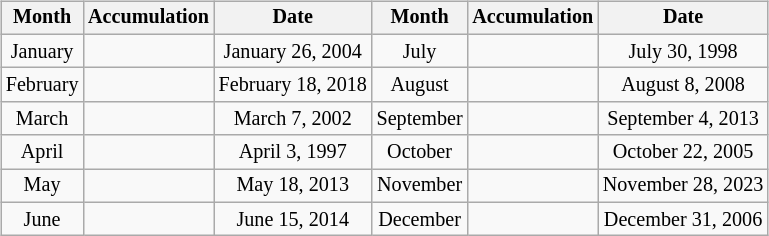<table class="wikitable" style="float:right; margin:0.5em; border-collapse:collapse; text-align:center; font-size:84%">
<tr>
<th>Month</th>
<th>Accumulation</th>
<th>Date</th>
<th>Month</th>
<th>Accumulation</th>
<th>Date</th>
</tr>
<tr>
<td>January</td>
<td></td>
<td>January 26, 2004</td>
<td>July</td>
<td></td>
<td>July 30, 1998</td>
</tr>
<tr>
<td>February</td>
<td></td>
<td>February 18, 2018</td>
<td>August</td>
<td></td>
<td>August 8, 2008</td>
</tr>
<tr>
<td>March</td>
<td></td>
<td>March 7, 2002</td>
<td>September</td>
<td></td>
<td>September 4, 2013</td>
</tr>
<tr>
<td>April</td>
<td></td>
<td>April 3, 1997</td>
<td>October</td>
<td></td>
<td>October 22, 2005</td>
</tr>
<tr>
<td>May</td>
<td></td>
<td>May 18, 2013</td>
<td>November</td>
<td></td>
<td>November 28, 2023</td>
</tr>
<tr>
<td>June</td>
<td></td>
<td>June 15, 2014</td>
<td>December</td>
<td></td>
<td>December 31, 2006</td>
</tr>
</table>
